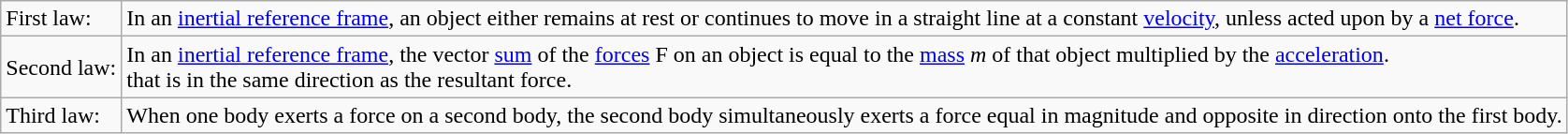<table class="wikitable">
<tr>
<td>First law:</td>
<td>In an <a href='#'>inertial reference frame</a>, an object either remains at rest or continues to move in a straight line at a constant <a href='#'>velocity</a>, unless acted upon by a <a href='#'>net force</a>.</td>
</tr>
<tr>
<td>Second law:</td>
<td>In an <a href='#'>inertial reference frame</a>, the vector <a href='#'>sum</a> of the <a href='#'>forces</a> F on an object is equal to the <a href='#'>mass</a> <em>m</em> of that object multiplied by the <a href='#'>acceleration</a>.<br> that is in the same direction as the resultant force.</td>
</tr>
<tr>
<td>Third law:</td>
<td>When one body exerts a force on a second body, the second body simultaneously exerts a force equal in magnitude and opposite in direction onto the first body.</td>
</tr>
</table>
